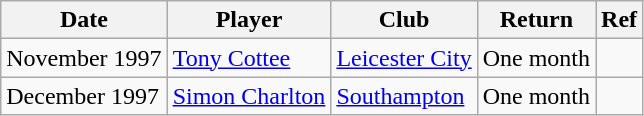<table class="wikitable" style="text-align: left">
<tr>
<th>Date</th>
<th>Player</th>
<th>Club</th>
<th>Return</th>
<th>Ref</th>
</tr>
<tr>
<td>November 1997</td>
<td><a href='#'>Tony Cottee</a></td>
<td><a href='#'>Leicester City</a></td>
<td>One month</td>
<td style="text-align: center"></td>
</tr>
<tr>
<td>December 1997</td>
<td><a href='#'>Simon Charlton</a></td>
<td><a href='#'>Southampton</a></td>
<td>One month</td>
<td style="text-align: center"></td>
</tr>
</table>
